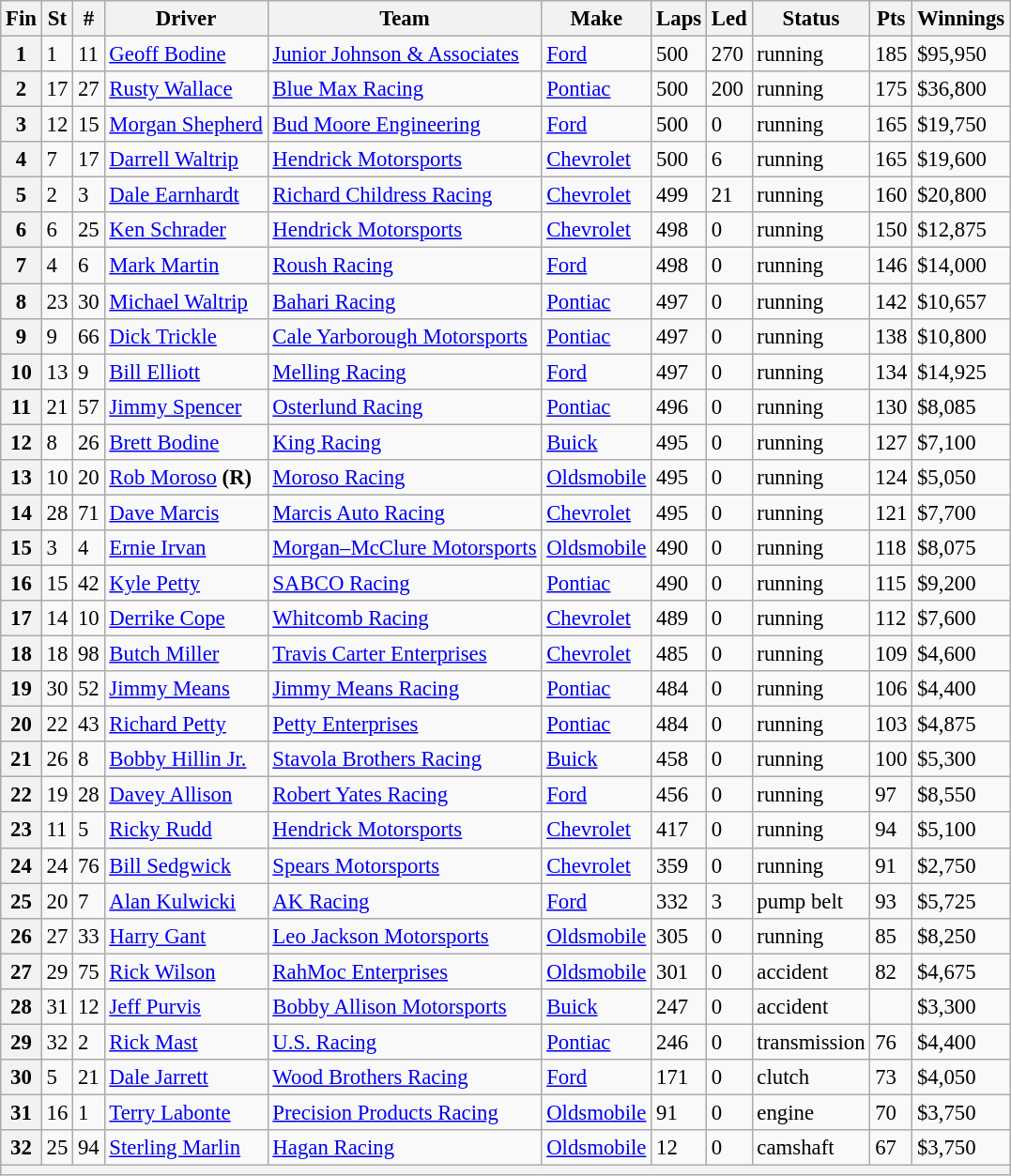<table class="wikitable" style="font-size:95%">
<tr>
<th>Fin</th>
<th>St</th>
<th>#</th>
<th>Driver</th>
<th>Team</th>
<th>Make</th>
<th>Laps</th>
<th>Led</th>
<th>Status</th>
<th>Pts</th>
<th>Winnings</th>
</tr>
<tr>
<th>1</th>
<td>1</td>
<td>11</td>
<td><a href='#'>Geoff Bodine</a></td>
<td><a href='#'>Junior Johnson & Associates</a></td>
<td><a href='#'>Ford</a></td>
<td>500</td>
<td>270</td>
<td>running</td>
<td>185</td>
<td>$95,950</td>
</tr>
<tr>
<th>2</th>
<td>17</td>
<td>27</td>
<td><a href='#'>Rusty Wallace</a></td>
<td><a href='#'>Blue Max Racing</a></td>
<td><a href='#'>Pontiac</a></td>
<td>500</td>
<td>200</td>
<td>running</td>
<td>175</td>
<td>$36,800</td>
</tr>
<tr>
<th>3</th>
<td>12</td>
<td>15</td>
<td><a href='#'>Morgan Shepherd</a></td>
<td><a href='#'>Bud Moore Engineering</a></td>
<td><a href='#'>Ford</a></td>
<td>500</td>
<td>0</td>
<td>running</td>
<td>165</td>
<td>$19,750</td>
</tr>
<tr>
<th>4</th>
<td>7</td>
<td>17</td>
<td><a href='#'>Darrell Waltrip</a></td>
<td><a href='#'>Hendrick Motorsports</a></td>
<td><a href='#'>Chevrolet</a></td>
<td>500</td>
<td>6</td>
<td>running</td>
<td>165</td>
<td>$19,600</td>
</tr>
<tr>
<th>5</th>
<td>2</td>
<td>3</td>
<td><a href='#'>Dale Earnhardt</a></td>
<td><a href='#'>Richard Childress Racing</a></td>
<td><a href='#'>Chevrolet</a></td>
<td>499</td>
<td>21</td>
<td>running</td>
<td>160</td>
<td>$20,800</td>
</tr>
<tr>
<th>6</th>
<td>6</td>
<td>25</td>
<td><a href='#'>Ken Schrader</a></td>
<td><a href='#'>Hendrick Motorsports</a></td>
<td><a href='#'>Chevrolet</a></td>
<td>498</td>
<td>0</td>
<td>running</td>
<td>150</td>
<td>$12,875</td>
</tr>
<tr>
<th>7</th>
<td>4</td>
<td>6</td>
<td><a href='#'>Mark Martin</a></td>
<td><a href='#'>Roush Racing</a></td>
<td><a href='#'>Ford</a></td>
<td>498</td>
<td>0</td>
<td>running</td>
<td>146</td>
<td>$14,000</td>
</tr>
<tr>
<th>8</th>
<td>23</td>
<td>30</td>
<td><a href='#'>Michael Waltrip</a></td>
<td><a href='#'>Bahari Racing</a></td>
<td><a href='#'>Pontiac</a></td>
<td>497</td>
<td>0</td>
<td>running</td>
<td>142</td>
<td>$10,657</td>
</tr>
<tr>
<th>9</th>
<td>9</td>
<td>66</td>
<td><a href='#'>Dick Trickle</a></td>
<td><a href='#'>Cale Yarborough Motorsports</a></td>
<td><a href='#'>Pontiac</a></td>
<td>497</td>
<td>0</td>
<td>running</td>
<td>138</td>
<td>$10,800</td>
</tr>
<tr>
<th>10</th>
<td>13</td>
<td>9</td>
<td><a href='#'>Bill Elliott</a></td>
<td><a href='#'>Melling Racing</a></td>
<td><a href='#'>Ford</a></td>
<td>497</td>
<td>0</td>
<td>running</td>
<td>134</td>
<td>$14,925</td>
</tr>
<tr>
<th>11</th>
<td>21</td>
<td>57</td>
<td><a href='#'>Jimmy Spencer</a></td>
<td><a href='#'>Osterlund Racing</a></td>
<td><a href='#'>Pontiac</a></td>
<td>496</td>
<td>0</td>
<td>running</td>
<td>130</td>
<td>$8,085</td>
</tr>
<tr>
<th>12</th>
<td>8</td>
<td>26</td>
<td><a href='#'>Brett Bodine</a></td>
<td><a href='#'>King Racing</a></td>
<td><a href='#'>Buick</a></td>
<td>495</td>
<td>0</td>
<td>running</td>
<td>127</td>
<td>$7,100</td>
</tr>
<tr>
<th>13</th>
<td>10</td>
<td>20</td>
<td><a href='#'>Rob Moroso</a> <strong>(R)</strong></td>
<td><a href='#'>Moroso Racing</a></td>
<td><a href='#'>Oldsmobile</a></td>
<td>495</td>
<td>0</td>
<td>running</td>
<td>124</td>
<td>$5,050</td>
</tr>
<tr>
<th>14</th>
<td>28</td>
<td>71</td>
<td><a href='#'>Dave Marcis</a></td>
<td><a href='#'>Marcis Auto Racing</a></td>
<td><a href='#'>Chevrolet</a></td>
<td>495</td>
<td>0</td>
<td>running</td>
<td>121</td>
<td>$7,700</td>
</tr>
<tr>
<th>15</th>
<td>3</td>
<td>4</td>
<td><a href='#'>Ernie Irvan</a></td>
<td><a href='#'>Morgan–McClure Motorsports</a></td>
<td><a href='#'>Oldsmobile</a></td>
<td>490</td>
<td>0</td>
<td>running</td>
<td>118</td>
<td>$8,075</td>
</tr>
<tr>
<th>16</th>
<td>15</td>
<td>42</td>
<td><a href='#'>Kyle Petty</a></td>
<td><a href='#'>SABCO Racing</a></td>
<td><a href='#'>Pontiac</a></td>
<td>490</td>
<td>0</td>
<td>running</td>
<td>115</td>
<td>$9,200</td>
</tr>
<tr>
<th>17</th>
<td>14</td>
<td>10</td>
<td><a href='#'>Derrike Cope</a></td>
<td><a href='#'>Whitcomb Racing</a></td>
<td><a href='#'>Chevrolet</a></td>
<td>489</td>
<td>0</td>
<td>running</td>
<td>112</td>
<td>$7,600</td>
</tr>
<tr>
<th>18</th>
<td>18</td>
<td>98</td>
<td><a href='#'>Butch Miller</a></td>
<td><a href='#'>Travis Carter Enterprises</a></td>
<td><a href='#'>Chevrolet</a></td>
<td>485</td>
<td>0</td>
<td>running</td>
<td>109</td>
<td>$4,600</td>
</tr>
<tr>
<th>19</th>
<td>30</td>
<td>52</td>
<td><a href='#'>Jimmy Means</a></td>
<td><a href='#'>Jimmy Means Racing</a></td>
<td><a href='#'>Pontiac</a></td>
<td>484</td>
<td>0</td>
<td>running</td>
<td>106</td>
<td>$4,400</td>
</tr>
<tr>
<th>20</th>
<td>22</td>
<td>43</td>
<td><a href='#'>Richard Petty</a></td>
<td><a href='#'>Petty Enterprises</a></td>
<td><a href='#'>Pontiac</a></td>
<td>484</td>
<td>0</td>
<td>running</td>
<td>103</td>
<td>$4,875</td>
</tr>
<tr>
<th>21</th>
<td>26</td>
<td>8</td>
<td><a href='#'>Bobby Hillin Jr.</a></td>
<td><a href='#'>Stavola Brothers Racing</a></td>
<td><a href='#'>Buick</a></td>
<td>458</td>
<td>0</td>
<td>running</td>
<td>100</td>
<td>$5,300</td>
</tr>
<tr>
<th>22</th>
<td>19</td>
<td>28</td>
<td><a href='#'>Davey Allison</a></td>
<td><a href='#'>Robert Yates Racing</a></td>
<td><a href='#'>Ford</a></td>
<td>456</td>
<td>0</td>
<td>running</td>
<td>97</td>
<td>$8,550</td>
</tr>
<tr>
<th>23</th>
<td>11</td>
<td>5</td>
<td><a href='#'>Ricky Rudd</a></td>
<td><a href='#'>Hendrick Motorsports</a></td>
<td><a href='#'>Chevrolet</a></td>
<td>417</td>
<td>0</td>
<td>running</td>
<td>94</td>
<td>$5,100</td>
</tr>
<tr>
<th>24</th>
<td>24</td>
<td>76</td>
<td><a href='#'>Bill Sedgwick</a></td>
<td><a href='#'>Spears Motorsports</a></td>
<td><a href='#'>Chevrolet</a></td>
<td>359</td>
<td>0</td>
<td>running</td>
<td>91</td>
<td>$2,750</td>
</tr>
<tr>
<th>25</th>
<td>20</td>
<td>7</td>
<td><a href='#'>Alan Kulwicki</a></td>
<td><a href='#'>AK Racing</a></td>
<td><a href='#'>Ford</a></td>
<td>332</td>
<td>3</td>
<td>pump belt</td>
<td>93</td>
<td>$5,725</td>
</tr>
<tr>
<th>26</th>
<td>27</td>
<td>33</td>
<td><a href='#'>Harry Gant</a></td>
<td><a href='#'>Leo Jackson Motorsports</a></td>
<td><a href='#'>Oldsmobile</a></td>
<td>305</td>
<td>0</td>
<td>running</td>
<td>85</td>
<td>$8,250</td>
</tr>
<tr>
<th>27</th>
<td>29</td>
<td>75</td>
<td><a href='#'>Rick Wilson</a></td>
<td><a href='#'>RahMoc Enterprises</a></td>
<td><a href='#'>Oldsmobile</a></td>
<td>301</td>
<td>0</td>
<td>accident</td>
<td>82</td>
<td>$4,675</td>
</tr>
<tr>
<th>28</th>
<td>31</td>
<td>12</td>
<td><a href='#'>Jeff Purvis</a></td>
<td><a href='#'>Bobby Allison Motorsports</a></td>
<td><a href='#'>Buick</a></td>
<td>247</td>
<td>0</td>
<td>accident</td>
<td></td>
<td>$3,300</td>
</tr>
<tr>
<th>29</th>
<td>32</td>
<td>2</td>
<td><a href='#'>Rick Mast</a></td>
<td><a href='#'>U.S. Racing</a></td>
<td><a href='#'>Pontiac</a></td>
<td>246</td>
<td>0</td>
<td>transmission</td>
<td>76</td>
<td>$4,400</td>
</tr>
<tr>
<th>30</th>
<td>5</td>
<td>21</td>
<td><a href='#'>Dale Jarrett</a></td>
<td><a href='#'>Wood Brothers Racing</a></td>
<td><a href='#'>Ford</a></td>
<td>171</td>
<td>0</td>
<td>clutch</td>
<td>73</td>
<td>$4,050</td>
</tr>
<tr>
<th>31</th>
<td>16</td>
<td>1</td>
<td><a href='#'>Terry Labonte</a></td>
<td><a href='#'>Precision Products Racing</a></td>
<td><a href='#'>Oldsmobile</a></td>
<td>91</td>
<td>0</td>
<td>engine</td>
<td>70</td>
<td>$3,750</td>
</tr>
<tr>
<th>32</th>
<td>25</td>
<td>94</td>
<td><a href='#'>Sterling Marlin</a></td>
<td><a href='#'>Hagan Racing</a></td>
<td><a href='#'>Oldsmobile</a></td>
<td>12</td>
<td>0</td>
<td>camshaft</td>
<td>67</td>
<td>$3,750</td>
</tr>
<tr>
<th colspan="11"></th>
</tr>
</table>
